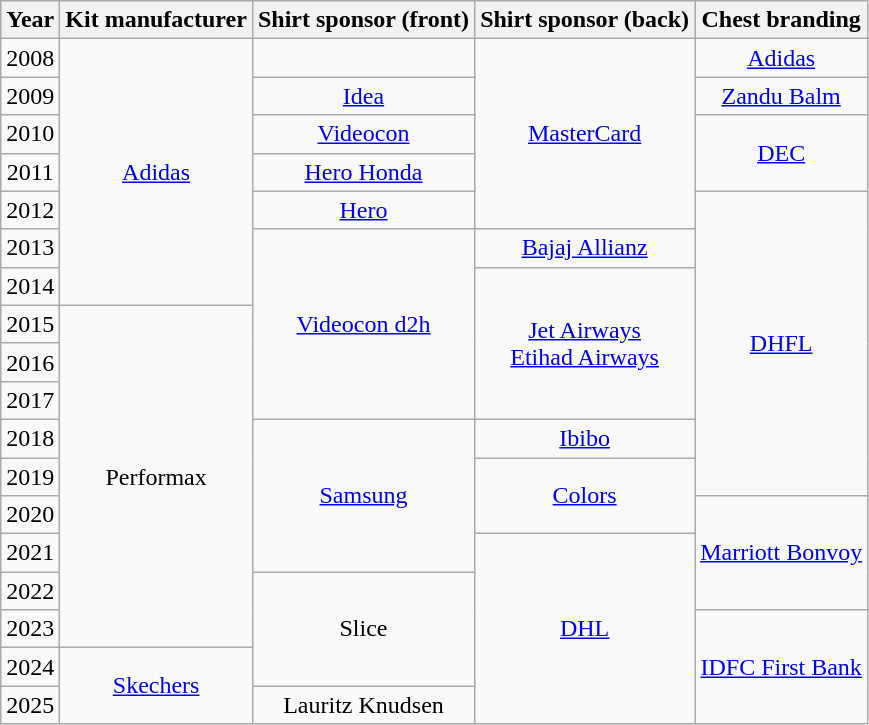<table class="wikitable" style="text-align: center;">
<tr>
<th>Year</th>
<th>Kit manufacturer</th>
<th>Shirt sponsor (front)</th>
<th>Shirt sponsor (back)</th>
<th>Chest branding</th>
</tr>
<tr>
<td>2008</td>
<td rowspan="7"><a href='#'>Adidas</a></td>
<td></td>
<td rowspan="5"><a href='#'>MasterCard</a></td>
<td><a href='#'>Adidas</a></td>
</tr>
<tr>
<td>2009</td>
<td><a href='#'>Idea</a></td>
<td><a href='#'>Zandu Balm</a></td>
</tr>
<tr>
<td>2010</td>
<td><a href='#'>Videocon</a></td>
<td rowspan=2><a href='#'>DEC</a></td>
</tr>
<tr>
<td>2011</td>
<td><a href='#'>Hero Honda</a></td>
</tr>
<tr>
<td>2012</td>
<td><a href='#'>Hero</a></td>
<td rowspan="8"><a href='#'>DHFL</a></td>
</tr>
<tr>
<td>2013</td>
<td rowspan="5"><a href='#'>Videocon d2h</a></td>
<td rowspan=1><a href='#'>Bajaj Allianz</a></td>
</tr>
<tr>
<td>2014</td>
<td rowspan="4"><a href='#'>Jet Airways</a><br> <a href='#'>Etihad Airways</a></td>
</tr>
<tr>
<td>2015</td>
<td rowspan="9">Performax</td>
</tr>
<tr>
<td>2016</td>
</tr>
<tr>
<td>2017</td>
</tr>
<tr>
<td>2018</td>
<td rowspan="4"><a href='#'>Samsung</a></td>
<td><a href='#'>Ibibo</a></td>
</tr>
<tr>
<td>2019</td>
<td rowspan="2"><a href='#'>Colors</a></td>
</tr>
<tr>
<td>2020</td>
<td rowspan="3"><a href='#'>Marriott Bonvoy</a></td>
</tr>
<tr>
<td>2021</td>
<td rowspan="5"><a href='#'>DHL</a></td>
</tr>
<tr>
<td>2022</td>
<td rowspan="3">Slice</td>
</tr>
<tr>
<td>2023</td>
<td rowspan="3"><a href='#'>IDFC First Bank</a></td>
</tr>
<tr>
<td>2024</td>
<td rowspan="2"><a href='#'>Skechers</a></td>
</tr>
<tr>
<td>2025</td>
<td>Lauritz Knudsen</td>
</tr>
</table>
